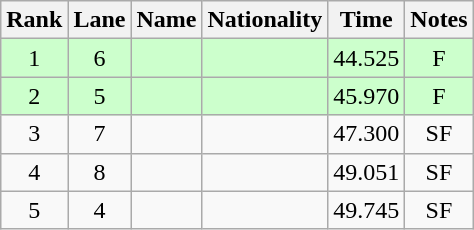<table class="wikitable sortable" style="text-align:center">
<tr>
<th>Rank</th>
<th>Lane</th>
<th>Name</th>
<th>Nationality</th>
<th>Time</th>
<th>Notes</th>
</tr>
<tr bgcolor=ccffcc>
<td>1</td>
<td>6</td>
<td align=left></td>
<td align=left></td>
<td>44.525</td>
<td>F</td>
</tr>
<tr bgcolor=ccffcc>
<td>2</td>
<td>5</td>
<td align=left></td>
<td align=left></td>
<td>45.970</td>
<td>F</td>
</tr>
<tr>
<td>3</td>
<td>7</td>
<td align=left></td>
<td align=left></td>
<td>47.300</td>
<td>SF</td>
</tr>
<tr>
<td>4</td>
<td>8</td>
<td align=left></td>
<td align=left></td>
<td>49.051</td>
<td>SF</td>
</tr>
<tr>
<td>5</td>
<td>4</td>
<td align=left></td>
<td align=left></td>
<td>49.745</td>
<td>SF</td>
</tr>
</table>
